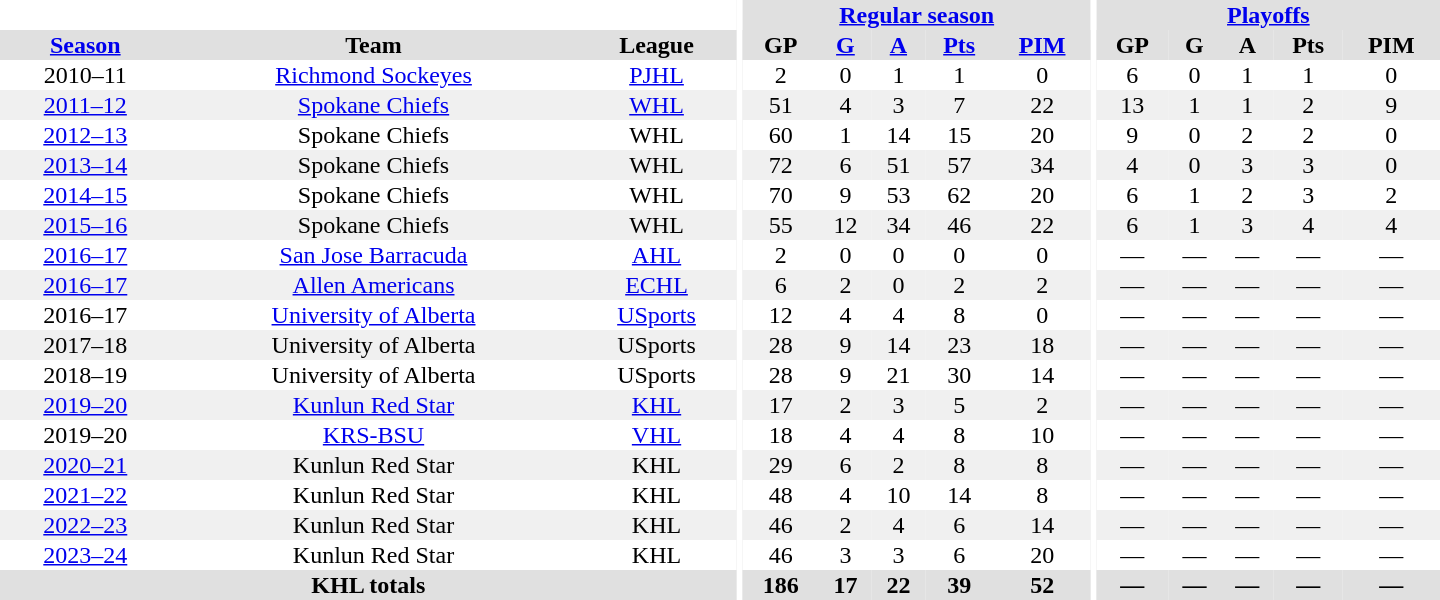<table border="0" cellpadding="1" cellspacing="0" style="text-align:center; width:60em">
<tr bgcolor="#e0e0e0">
<th colspan="3" bgcolor="#ffffff"></th>
<th rowspan="99" bgcolor="#ffffff"></th>
<th colspan="5"><a href='#'>Regular season</a></th>
<th rowspan="99" bgcolor="#ffffff"></th>
<th colspan="5"><a href='#'>Playoffs</a></th>
</tr>
<tr bgcolor="#e0e0e0">
<th><a href='#'>Season</a></th>
<th>Team</th>
<th>League</th>
<th>GP</th>
<th><a href='#'>G</a></th>
<th><a href='#'>A</a></th>
<th><a href='#'>Pts</a></th>
<th><a href='#'>PIM</a></th>
<th>GP</th>
<th>G</th>
<th>A</th>
<th>Pts</th>
<th>PIM</th>
</tr>
<tr>
<td>2010–11</td>
<td><a href='#'>Richmond Sockeyes</a></td>
<td><a href='#'>PJHL</a></td>
<td>2</td>
<td>0</td>
<td>1</td>
<td>1</td>
<td>0</td>
<td>6</td>
<td>0</td>
<td>1</td>
<td>1</td>
<td>0</td>
</tr>
<tr bgcolor="#f0f0f0">
<td><a href='#'>2011–12</a></td>
<td><a href='#'>Spokane Chiefs</a></td>
<td><a href='#'>WHL</a></td>
<td>51</td>
<td>4</td>
<td>3</td>
<td>7</td>
<td>22</td>
<td>13</td>
<td>1</td>
<td>1</td>
<td>2</td>
<td>9</td>
</tr>
<tr>
<td><a href='#'>2012–13</a></td>
<td>Spokane Chiefs</td>
<td>WHL</td>
<td>60</td>
<td>1</td>
<td>14</td>
<td>15</td>
<td>20</td>
<td>9</td>
<td>0</td>
<td>2</td>
<td>2</td>
<td>0</td>
</tr>
<tr bgcolor="#f0f0f0">
<td><a href='#'>2013–14</a></td>
<td>Spokane Chiefs</td>
<td>WHL</td>
<td>72</td>
<td>6</td>
<td>51</td>
<td>57</td>
<td>34</td>
<td>4</td>
<td>0</td>
<td>3</td>
<td>3</td>
<td>0</td>
</tr>
<tr>
<td><a href='#'>2014–15</a></td>
<td>Spokane Chiefs</td>
<td>WHL</td>
<td>70</td>
<td>9</td>
<td>53</td>
<td>62</td>
<td>20</td>
<td>6</td>
<td>1</td>
<td>2</td>
<td>3</td>
<td>2</td>
</tr>
<tr bgcolor="#f0f0f0">
<td><a href='#'>2015–16</a></td>
<td>Spokane Chiefs</td>
<td>WHL</td>
<td>55</td>
<td>12</td>
<td>34</td>
<td>46</td>
<td>22</td>
<td>6</td>
<td>1</td>
<td>3</td>
<td>4</td>
<td>4</td>
</tr>
<tr>
<td><a href='#'>2016–17</a></td>
<td><a href='#'>San Jose Barracuda</a></td>
<td><a href='#'>AHL</a></td>
<td>2</td>
<td>0</td>
<td>0</td>
<td>0</td>
<td>0</td>
<td>—</td>
<td>—</td>
<td>—</td>
<td>—</td>
<td>—</td>
</tr>
<tr bgcolor="#f0f0f0">
<td><a href='#'>2016–17</a></td>
<td><a href='#'>Allen Americans</a></td>
<td><a href='#'>ECHL</a></td>
<td>6</td>
<td>2</td>
<td>0</td>
<td>2</td>
<td>2</td>
<td>—</td>
<td>—</td>
<td>—</td>
<td>—</td>
<td>—</td>
</tr>
<tr>
<td>2016–17</td>
<td><a href='#'>University of Alberta</a></td>
<td><a href='#'>USports</a></td>
<td>12</td>
<td>4</td>
<td>4</td>
<td>8</td>
<td>0</td>
<td>—</td>
<td>—</td>
<td>—</td>
<td>—</td>
<td>—</td>
</tr>
<tr bgcolor="#f0f0f0">
<td>2017–18</td>
<td>University of Alberta</td>
<td>USports</td>
<td>28</td>
<td>9</td>
<td>14</td>
<td>23</td>
<td>18</td>
<td>—</td>
<td>—</td>
<td>—</td>
<td>—</td>
<td>—</td>
</tr>
<tr>
<td>2018–19</td>
<td>University of Alberta</td>
<td>USports</td>
<td>28</td>
<td>9</td>
<td>21</td>
<td>30</td>
<td>14</td>
<td>—</td>
<td>—</td>
<td>—</td>
<td>—</td>
<td>—</td>
</tr>
<tr bgcolor="#f0f0f0">
<td><a href='#'>2019–20</a></td>
<td><a href='#'>Kunlun Red Star</a></td>
<td><a href='#'>KHL</a></td>
<td>17</td>
<td>2</td>
<td>3</td>
<td>5</td>
<td>2</td>
<td>—</td>
<td>—</td>
<td>—</td>
<td>—</td>
<td>—</td>
</tr>
<tr>
<td>2019–20</td>
<td><a href='#'>KRS-BSU</a></td>
<td><a href='#'>VHL</a></td>
<td>18</td>
<td>4</td>
<td>4</td>
<td>8</td>
<td>10</td>
<td>—</td>
<td>—</td>
<td>—</td>
<td>—</td>
<td>—</td>
</tr>
<tr bgcolor="#f0f0f0">
<td><a href='#'>2020–21</a></td>
<td>Kunlun Red Star</td>
<td>KHL</td>
<td>29</td>
<td>6</td>
<td>2</td>
<td>8</td>
<td>8</td>
<td>—</td>
<td>—</td>
<td>—</td>
<td>—</td>
<td>—</td>
</tr>
<tr>
<td><a href='#'>2021–22</a></td>
<td>Kunlun Red Star</td>
<td>KHL</td>
<td>48</td>
<td>4</td>
<td>10</td>
<td>14</td>
<td>8</td>
<td>—</td>
<td>—</td>
<td>—</td>
<td>—</td>
<td>—</td>
</tr>
<tr bgcolor="#f0f0f0">
<td><a href='#'>2022–23</a></td>
<td>Kunlun Red Star</td>
<td>KHL</td>
<td>46</td>
<td>2</td>
<td>4</td>
<td>6</td>
<td>14</td>
<td>—</td>
<td>—</td>
<td>—</td>
<td>—</td>
<td>—</td>
</tr>
<tr>
<td><a href='#'>2023–24</a></td>
<td>Kunlun Red Star</td>
<td>KHL</td>
<td>46</td>
<td>3</td>
<td>3</td>
<td>6</td>
<td>20</td>
<td>—</td>
<td>—</td>
<td>—</td>
<td>—</td>
<td>—</td>
</tr>
<tr bgcolor="#e0e0e0">
<th colspan="3">KHL totals</th>
<th>186</th>
<th>17</th>
<th>22</th>
<th>39</th>
<th>52</th>
<th>—</th>
<th>—</th>
<th>—</th>
<th>—</th>
<th>—</th>
</tr>
</table>
